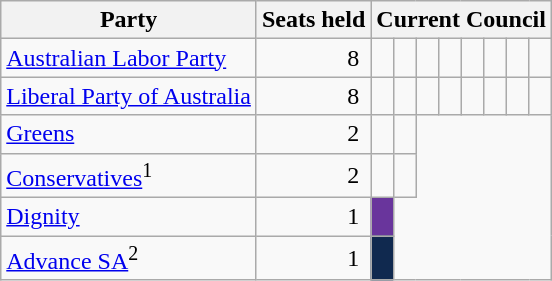<table class="wikitable">
<tr>
<th>Party</th>
<th>Seats held</th>
<th colspan=8>Current Council</th>
</tr>
<tr>
<td><a href='#'>Australian Labor Party</a></td>
<td align=right>8 </td>
<td>  </td>
<td>  </td>
<td>  </td>
<td>  </td>
<td>  </td>
<td>  </td>
<td>  </td>
<td>  </td>
</tr>
<tr>
<td><a href='#'>Liberal Party of Australia</a></td>
<td align=right>8 </td>
<td>  </td>
<td>  </td>
<td>  </td>
<td>  </td>
<td>  </td>
<td>  </td>
<td>  </td>
<td>  </td>
</tr>
<tr>
<td><a href='#'>Greens</a></td>
<td align=right>2 </td>
<td> </td>
<td> </td>
</tr>
<tr>
<td><a href='#'>Conservatives</a><sup>1</sup></td>
<td align=right>2 </td>
<td>  </td>
<td>  </td>
</tr>
<tr>
<td><a href='#'>Dignity</a></td>
<td align=right>1 </td>
<td bgcolor=#69359C>  </td>
</tr>
<tr>
<td><a href='#'>Advance SA</a><sup>2</sup></td>
<td align=right>1 </td>
<td bgcolor=#10294F>  </td>
</tr>
</table>
